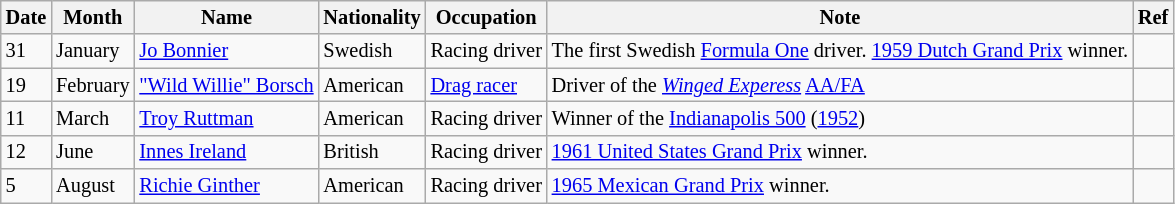<table class="wikitable" style="font-size:85%;">
<tr>
<th>Date</th>
<th>Month</th>
<th>Name</th>
<th>Nationality</th>
<th>Occupation</th>
<th>Note</th>
<th>Ref</th>
</tr>
<tr>
<td>31</td>
<td>January</td>
<td><a href='#'>Jo Bonnier</a></td>
<td>Swedish</td>
<td>Racing driver</td>
<td>The first Swedish <a href='#'>Formula One</a> driver. <a href='#'>1959 Dutch Grand Prix</a> winner.</td>
<td></td>
</tr>
<tr>
<td>19</td>
<td>February</td>
<td><a href='#'>"Wild Willie" Borsch</a></td>
<td>American</td>
<td><a href='#'>Drag racer</a></td>
<td>Driver of the <a href='#'><em>Winged Experess</em></a> <a href='#'>AA/FA</a></td>
<td></td>
</tr>
<tr>
<td>11</td>
<td>March</td>
<td><a href='#'>Troy Ruttman</a></td>
<td>American</td>
<td>Racing driver</td>
<td>Winner of the <a href='#'>Indianapolis 500</a> (<a href='#'>1952</a>)</td>
<td></td>
</tr>
<tr>
<td>12</td>
<td>June</td>
<td><a href='#'>Innes Ireland</a></td>
<td>British</td>
<td>Racing driver</td>
<td><a href='#'>1961 United States Grand Prix</a> winner.</td>
<td></td>
</tr>
<tr>
<td>5</td>
<td>August</td>
<td><a href='#'>Richie Ginther</a></td>
<td>American</td>
<td>Racing driver</td>
<td><a href='#'>1965 Mexican Grand Prix</a> winner.</td>
<td></td>
</tr>
</table>
